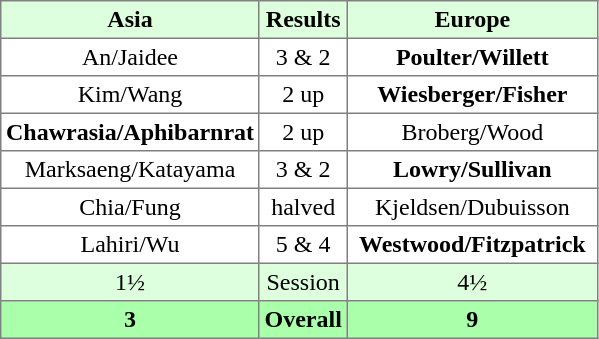<table border="1" cellpadding="3" style="border-collapse:collapse; text-align:center;">
<tr style="background:#ddffdd;">
<th width=160>Asia</th>
<th>Results</th>
<th width=160>Europe</th>
</tr>
<tr>
<td>An/Jaidee</td>
<td>3 & 2</td>
<td><strong>Poulter/Willett</strong></td>
</tr>
<tr>
<td>Kim/Wang</td>
<td>2 up</td>
<td><strong>Wiesberger/Fisher</strong></td>
</tr>
<tr>
<td><strong>Chawrasia/Aphibarnrat</strong></td>
<td>2 up</td>
<td>Broberg/Wood</td>
</tr>
<tr>
<td>Marksaeng/Katayama</td>
<td>3 & 2</td>
<td><strong>Lowry/Sullivan</strong></td>
</tr>
<tr>
<td>Chia/Fung</td>
<td>halved</td>
<td>Kjeldsen/Dubuisson</td>
</tr>
<tr>
<td>Lahiri/Wu</td>
<td>5 & 4</td>
<td><strong>Westwood/Fitzpatrick</strong></td>
</tr>
<tr style="background:#ddffdd;">
<td>1½</td>
<td>Session</td>
<td>4½</td>
</tr>
<tr style="background:#aaffaa;">
<th>3</th>
<th>Overall</th>
<th>9</th>
</tr>
</table>
